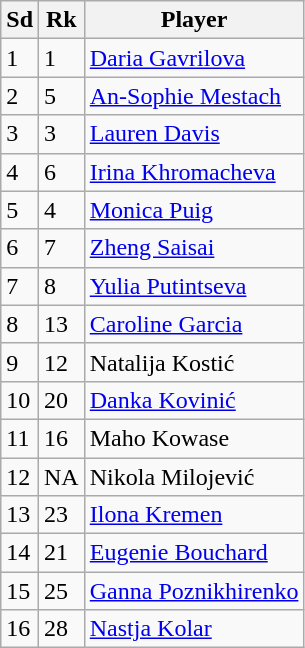<table class="wikitable sortable">
<tr>
<th>Sd</th>
<th>Rk</th>
<th>Player</th>
</tr>
<tr align=left>
<td>1</td>
<td>1</td>
<td> <a href='#'>Daria Gavrilova</a></td>
</tr>
<tr>
<td>2</td>
<td>5</td>
<td> <a href='#'>An-Sophie Mestach</a></td>
</tr>
<tr>
<td>3</td>
<td>3</td>
<td> <a href='#'>Lauren Davis</a></td>
</tr>
<tr>
<td>4</td>
<td>6</td>
<td> <a href='#'>Irina Khromacheva</a></td>
</tr>
<tr>
<td>5</td>
<td>4</td>
<td> <a href='#'>Monica Puig</a></td>
</tr>
<tr>
<td>6</td>
<td>7</td>
<td> <a href='#'>Zheng Saisai</a></td>
</tr>
<tr>
<td>7</td>
<td>8</td>
<td> <a href='#'>Yulia Putintseva</a></td>
</tr>
<tr>
<td>8</td>
<td>13</td>
<td> <a href='#'>Caroline Garcia</a></td>
</tr>
<tr>
<td>9</td>
<td>12</td>
<td> Natalija Kostić</td>
</tr>
<tr>
<td>10</td>
<td>20</td>
<td> <a href='#'>Danka Kovinić</a></td>
</tr>
<tr>
<td>11</td>
<td>16</td>
<td> Maho Kowase</td>
</tr>
<tr>
<td>12</td>
<td>NA</td>
<td> Nikola Milojević</td>
</tr>
<tr>
<td>13</td>
<td>23</td>
<td> <a href='#'>Ilona Kremen</a></td>
</tr>
<tr>
<td>14</td>
<td>21</td>
<td> <a href='#'>Eugenie Bouchard</a></td>
</tr>
<tr>
<td>15</td>
<td>25</td>
<td> <a href='#'>Ganna Poznikhirenko</a></td>
</tr>
<tr>
<td>16</td>
<td>28</td>
<td> <a href='#'>Nastja Kolar</a></td>
</tr>
</table>
